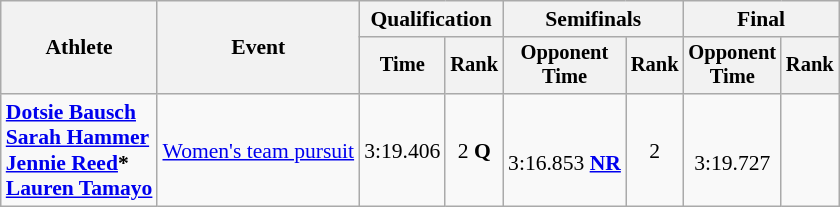<table class=wikitable style=font-size:90%;text-align:center>
<tr>
<th rowspan=2>Athlete</th>
<th rowspan=2>Event</th>
<th colspan=2>Qualification</th>
<th colspan=2>Semifinals</th>
<th colspan=2>Final</th>
</tr>
<tr style=font-size:95%>
<th>Time</th>
<th>Rank</th>
<th>Opponent<br>Time</th>
<th>Rank</th>
<th>Opponent<br>Time</th>
<th>Rank</th>
</tr>
<tr>
<td align=left><strong><a href='#'>Dotsie Bausch</a><br><a href='#'>Sarah Hammer</a><br><a href='#'>Jennie Reed</a>*<br><a href='#'>Lauren Tamayo</a></strong></td>
<td align=left><a href='#'>Women's team pursuit</a></td>
<td>3:19.406</td>
<td>2 <strong>Q</strong></td>
<td><br>3:16.853 <strong><a href='#'>NR</a></strong></td>
<td>2</td>
<td><br>3:19.727</td>
<td></td>
</tr>
</table>
